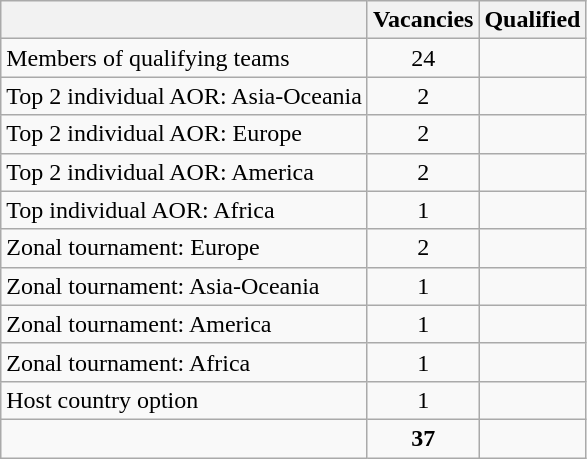<table class="wikitable">
<tr>
<th></th>
<th>Vacancies</th>
<th>Qualified</th>
</tr>
<tr>
<td>Members of qualifying teams</td>
<td style="text-align:center;">24</td>
<td></td>
</tr>
<tr>
<td>Top 2 individual AOR: Asia-Oceania</td>
<td style="text-align:center;">2</td>
<td>  <br> </td>
</tr>
<tr>
<td>Top 2 individual AOR: Europe</td>
<td style="text-align:center;">2</td>
<td>  <br> </td>
</tr>
<tr>
<td>Top 2 individual AOR: America</td>
<td style="text-align:center;">2</td>
<td>  <br> </td>
</tr>
<tr>
<td>Top individual AOR: Africa</td>
<td style="text-align:center;">1</td>
<td></td>
</tr>
<tr>
<td>Zonal tournament: Europe</td>
<td style="text-align:center;">2</td>
<td>  <br>  </td>
</tr>
<tr>
<td>Zonal tournament: Asia-Oceania</td>
<td style="text-align:center;">1</td>
<td></td>
</tr>
<tr>
<td>Zonal tournament: America</td>
<td style="text-align:center;">1</td>
<td></td>
</tr>
<tr>
<td>Zonal tournament: Africa</td>
<td style="text-align:center;">1</td>
<td></td>
</tr>
<tr>
<td>Host country option</td>
<td style="text-align:center;">1</td>
<td></td>
</tr>
<tr>
<td></td>
<td style="text-align:center;"><strong>37</strong></td>
<td></td>
</tr>
</table>
